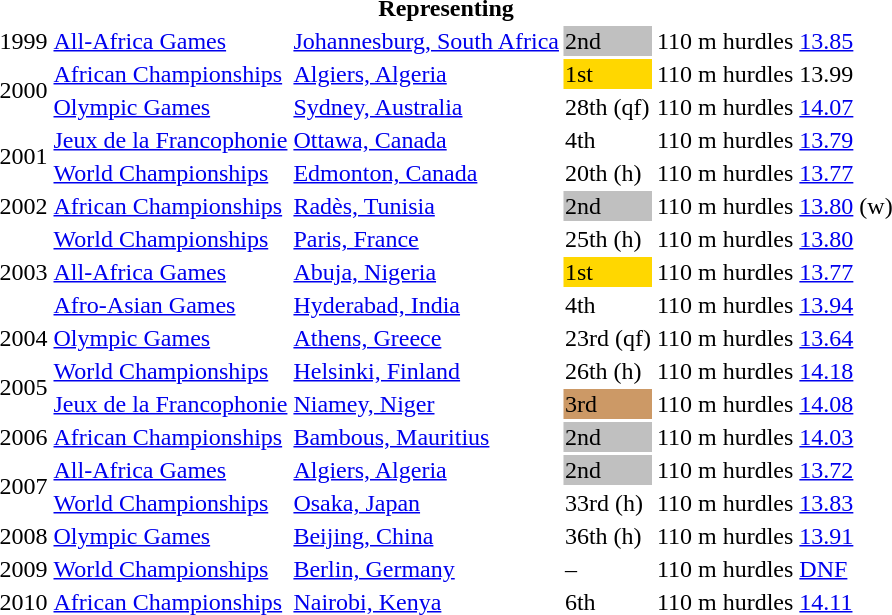<table>
<tr>
<th colspan="6">Representing </th>
</tr>
<tr>
<td>1999</td>
<td><a href='#'>All-Africa Games</a></td>
<td><a href='#'>Johannesburg, South Africa</a></td>
<td bgcolor=silver>2nd</td>
<td>110 m hurdles</td>
<td><a href='#'>13.85</a></td>
</tr>
<tr>
<td rowspan=2>2000</td>
<td><a href='#'>African Championships</a></td>
<td><a href='#'>Algiers, Algeria</a></td>
<td bgcolor=gold>1st</td>
<td>110 m hurdles</td>
<td>13.99</td>
</tr>
<tr>
<td><a href='#'>Olympic Games</a></td>
<td><a href='#'>Sydney, Australia</a></td>
<td>28th (qf)</td>
<td>110 m hurdles</td>
<td><a href='#'>14.07</a></td>
</tr>
<tr>
<td rowspan=2>2001</td>
<td><a href='#'>Jeux de la Francophonie</a></td>
<td><a href='#'>Ottawa, Canada</a></td>
<td>4th</td>
<td>110 m hurdles</td>
<td><a href='#'>13.79</a></td>
</tr>
<tr>
<td><a href='#'>World Championships</a></td>
<td><a href='#'>Edmonton, Canada</a></td>
<td>20th (h)</td>
<td>110 m hurdles</td>
<td><a href='#'>13.77</a></td>
</tr>
<tr>
<td>2002</td>
<td><a href='#'>African Championships</a></td>
<td><a href='#'>Radès, Tunisia</a></td>
<td bgcolor=silver>2nd</td>
<td>110 m hurdles</td>
<td><a href='#'>13.80</a> (w)</td>
</tr>
<tr>
<td rowspan=3>2003</td>
<td><a href='#'>World Championships</a></td>
<td><a href='#'>Paris, France</a></td>
<td>25th (h)</td>
<td>110 m hurdles</td>
<td><a href='#'>13.80</a></td>
</tr>
<tr>
<td><a href='#'>All-Africa Games</a></td>
<td><a href='#'>Abuja, Nigeria</a></td>
<td bgcolor=gold>1st</td>
<td>110 m hurdles</td>
<td><a href='#'>13.77</a></td>
</tr>
<tr>
<td><a href='#'>Afro-Asian Games</a></td>
<td><a href='#'>Hyderabad, India</a></td>
<td>4th</td>
<td>110 m hurdles</td>
<td><a href='#'>13.94</a></td>
</tr>
<tr>
<td>2004</td>
<td><a href='#'>Olympic Games</a></td>
<td><a href='#'>Athens, Greece</a></td>
<td>23rd (qf)</td>
<td>110 m hurdles</td>
<td><a href='#'>13.64</a></td>
</tr>
<tr>
<td rowspan=2>2005</td>
<td><a href='#'>World Championships</a></td>
<td><a href='#'>Helsinki, Finland</a></td>
<td>26th (h)</td>
<td>110 m hurdles</td>
<td><a href='#'>14.18</a></td>
</tr>
<tr>
<td><a href='#'>Jeux de la Francophonie</a></td>
<td><a href='#'>Niamey, Niger</a></td>
<td bgcolor=cc9966>3rd</td>
<td>110 m hurdles</td>
<td><a href='#'>14.08</a></td>
</tr>
<tr>
<td>2006</td>
<td><a href='#'>African Championships</a></td>
<td><a href='#'>Bambous, Mauritius</a></td>
<td bgcolor=silver>2nd</td>
<td>110 m hurdles</td>
<td><a href='#'>14.03</a></td>
</tr>
<tr>
<td rowspan=2>2007</td>
<td><a href='#'>All-Africa Games</a></td>
<td><a href='#'>Algiers, Algeria</a></td>
<td bgcolor=silver>2nd</td>
<td>110 m hurdles</td>
<td><a href='#'>13.72</a></td>
</tr>
<tr>
<td><a href='#'>World Championships</a></td>
<td><a href='#'>Osaka, Japan</a></td>
<td>33rd (h)</td>
<td>110 m hurdles</td>
<td><a href='#'>13.83</a></td>
</tr>
<tr>
<td>2008</td>
<td><a href='#'>Olympic Games</a></td>
<td><a href='#'>Beijing, China</a></td>
<td>36th (h)</td>
<td>110 m hurdles</td>
<td><a href='#'>13.91</a></td>
</tr>
<tr>
<td>2009</td>
<td><a href='#'>World Championships</a></td>
<td><a href='#'>Berlin, Germany</a></td>
<td>–</td>
<td>110 m hurdles</td>
<td><a href='#'>DNF</a></td>
</tr>
<tr>
<td>2010</td>
<td><a href='#'>African Championships</a></td>
<td><a href='#'>Nairobi, Kenya</a></td>
<td>6th</td>
<td>110 m hurdles</td>
<td><a href='#'>14.11</a></td>
</tr>
</table>
